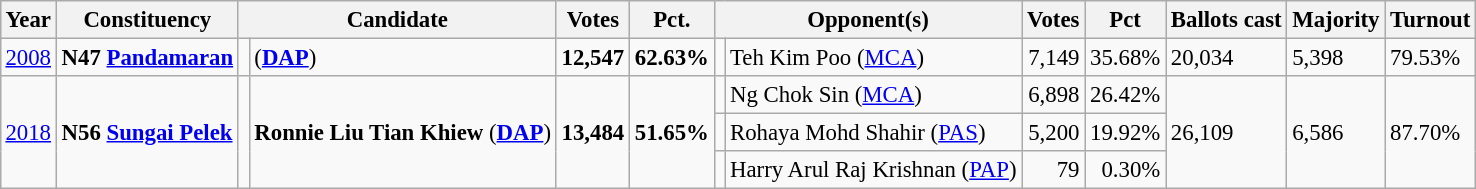<table class="wikitable" style="margin:0.5em ; font-size:95%">
<tr>
<th>Year</th>
<th>Constituency</th>
<th colspan="2">Candidate</th>
<th>Votes</th>
<th>Pct.</th>
<th colspan="2">Opponent(s)</th>
<th>Votes</th>
<th>Pct</th>
<th>Ballots cast</th>
<th>Majority</th>
<th>Turnout</th>
</tr>
<tr>
<td><a href='#'>2008</a></td>
<td><strong>N47 <a href='#'>Pandamaran</a></strong></td>
<td></td>
<td> (<a href='#'><strong>DAP</strong></a>)</td>
<td align=right><strong>12,547</strong></td>
<td><strong>62.63%</strong></td>
<td></td>
<td>Teh Kim Poo (<a href='#'>MCA</a>)</td>
<td align=right>7,149</td>
<td>35.68%</td>
<td>20,034</td>
<td>5,398</td>
<td>79.53%</td>
</tr>
<tr>
<td rowspan="3"><a href='#'>2018</a></td>
<td rowspan="3"><strong>N56 <a href='#'>Sungai Pelek</a></strong></td>
<td rowspan="3" ></td>
<td rowspan="3"><strong>Ronnie Liu Tian Khiew</strong> (<a href='#'><strong>DAP</strong></a>)</td>
<td rowspan="3" align=right><strong>13,484</strong></td>
<td rowspan="3"><strong>51.65%</strong></td>
<td></td>
<td>Ng Chok Sin (<a href='#'>MCA</a>)</td>
<td align=right>6,898</td>
<td>26.42%</td>
<td rowspan="3">26,109</td>
<td rowspan="3">6,586</td>
<td rowspan="3">87.70%</td>
</tr>
<tr>
<td></td>
<td>Rohaya Mohd Shahir (<a href='#'>PAS</a>)</td>
<td align=right>5,200</td>
<td>19.92%</td>
</tr>
<tr>
<td bgcolor = ></td>
<td>Harry Arul Raj Krishnan (<a href='#'>PAP</a>)</td>
<td align=right>79</td>
<td align=right>0.30%</td>
</tr>
</table>
